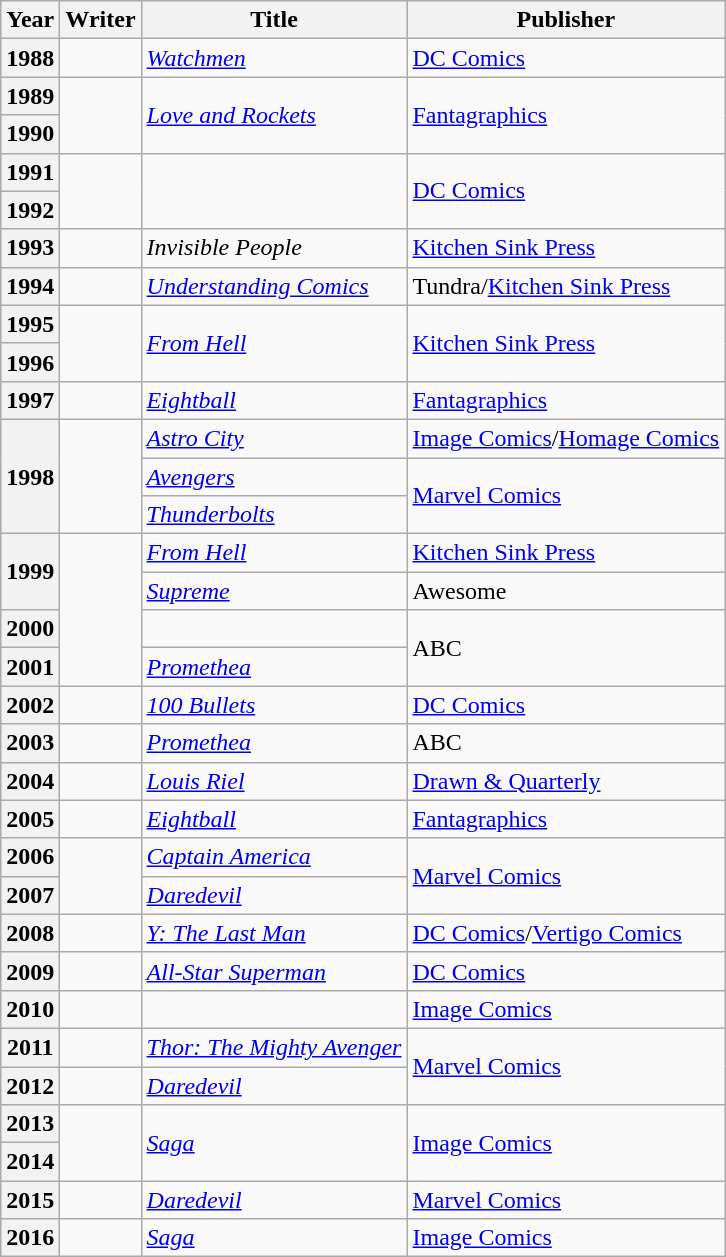<table class="wikitable sortable mw-collapsible">
<tr>
<th>Year</th>
<th>Writer</th>
<th>Title</th>
<th>Publisher</th>
</tr>
<tr>
<th>1988</th>
<td></td>
<td><em><a href='#'>Watchmen</a></em></td>
<td><a href='#'>DC Comics</a></td>
</tr>
<tr>
<th>1989</th>
<td rowspan="2"></td>
<td rowspan="2"><em><a href='#'>Love and Rockets</a></em></td>
<td rowspan="2"><a href='#'>Fantagraphics</a></td>
</tr>
<tr>
<th>1990</th>
</tr>
<tr>
<th>1991</th>
<td rowspan="2"></td>
<td rowspan="2"><em></em></td>
<td rowspan="2"><a href='#'>DC Comics</a></td>
</tr>
<tr>
<th>1992</th>
</tr>
<tr>
<th>1993</th>
<td></td>
<td><em>Invisible People</em></td>
<td><a href='#'>Kitchen Sink Press</a></td>
</tr>
<tr>
<th>1994</th>
<td></td>
<td><em><a href='#'>Understanding Comics</a></em></td>
<td>Tundra/<a href='#'>Kitchen Sink Press</a></td>
</tr>
<tr>
<th>1995</th>
<td rowspan="2"></td>
<td rowspan="2"><em><a href='#'>From Hell</a></em></td>
<td rowspan="2"><a href='#'>Kitchen Sink Press</a></td>
</tr>
<tr>
<th>1996</th>
</tr>
<tr>
<th>1997</th>
<td></td>
<td><em><a href='#'>Eightball</a></em></td>
<td><a href='#'>Fantagraphics</a></td>
</tr>
<tr>
<th rowspan="3">1998</th>
<td rowspan="3"></td>
<td><em><a href='#'>Astro City</a></em></td>
<td><a href='#'>Image Comics</a>/<a href='#'>Homage Comics</a></td>
</tr>
<tr>
<td><em><a href='#'>Avengers</a></em></td>
<td rowspan="2"><a href='#'>Marvel Comics</a></td>
</tr>
<tr>
<td><em><a href='#'>Thunderbolts</a></em></td>
</tr>
<tr>
<th rowspan="2">1999</th>
<td rowspan="4"></td>
<td><em><a href='#'>From Hell</a></em></td>
<td><a href='#'>Kitchen Sink Press</a></td>
</tr>
<tr>
<td><em><a href='#'>Supreme</a></em></td>
<td>Awesome</td>
</tr>
<tr>
<th>2000</th>
<td><em></em></td>
<td rowspan="2">ABC</td>
</tr>
<tr>
<th>2001</th>
<td><em><a href='#'>Promethea</a></em></td>
</tr>
<tr>
<th>2002</th>
<td></td>
<td><em><a href='#'>100 Bullets</a></em></td>
<td><a href='#'>DC Comics</a></td>
</tr>
<tr>
<th>2003</th>
<td></td>
<td><em><a href='#'>Promethea</a></em></td>
<td>ABC</td>
</tr>
<tr>
<th>2004</th>
<td></td>
<td><em><a href='#'>Louis Riel</a></em></td>
<td><a href='#'>Drawn & Quarterly</a></td>
</tr>
<tr>
<th>2005</th>
<td></td>
<td><em><a href='#'>Eightball</a></em></td>
<td><a href='#'>Fantagraphics</a></td>
</tr>
<tr>
<th>2006</th>
<td rowspan="2"></td>
<td><em><a href='#'>Captain America</a></em></td>
<td rowspan="2"><a href='#'>Marvel Comics</a></td>
</tr>
<tr>
<th>2007</th>
<td><em><a href='#'>Daredevil</a></em></td>
</tr>
<tr>
<th>2008</th>
<td></td>
<td><em><a href='#'>Y: The Last Man</a></em></td>
<td><a href='#'>DC Comics</a>/<a href='#'>Vertigo Comics</a></td>
</tr>
<tr>
<th>2009</th>
<td></td>
<td><em><a href='#'>All-Star Superman</a></em></td>
<td><a href='#'>DC Comics</a></td>
</tr>
<tr>
<th>2010</th>
<td></td>
<td><em></em></td>
<td><a href='#'>Image Comics</a></td>
</tr>
<tr>
<th>2011</th>
<td></td>
<td><em><a href='#'>Thor: The Mighty Avenger</a></em></td>
<td rowspan="2"><a href='#'>Marvel Comics</a></td>
</tr>
<tr>
<th>2012</th>
<td></td>
<td><em><a href='#'>Daredevil</a></em></td>
</tr>
<tr>
<th>2013</th>
<td rowspan="2"></td>
<td rowspan="2"><em><a href='#'>Saga</a></em></td>
<td rowspan="2"><a href='#'>Image Comics</a></td>
</tr>
<tr>
<th>2014</th>
</tr>
<tr>
<th>2015</th>
<td></td>
<td><em><a href='#'>Daredevil</a></em></td>
<td><a href='#'>Marvel Comics</a></td>
</tr>
<tr>
<th>2016</th>
<td></td>
<td><em><a href='#'>Saga</a></em></td>
<td><a href='#'>Image Comics</a></td>
</tr>
</table>
